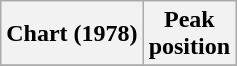<table class="wikitable plainrowheaders">
<tr>
<th scope="col">Chart (1978)</th>
<th scope="col">Peak<br>position</th>
</tr>
<tr>
</tr>
</table>
